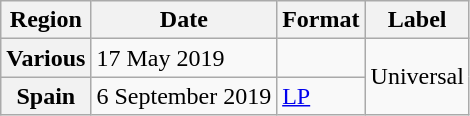<table class="wikitable plainrowheaders">
<tr>
<th scope="col">Region</th>
<th scope="col">Date</th>
<th scope="col">Format</th>
<th scope="col">Label</th>
</tr>
<tr>
<th scope="row">Various</th>
<td>17 May 2019</td>
<td></td>
<td rowspan="2">Universal</td>
</tr>
<tr>
<th scope="row">Spain</th>
<td>6 September 2019</td>
<td><a href='#'>LP</a></td>
</tr>
</table>
